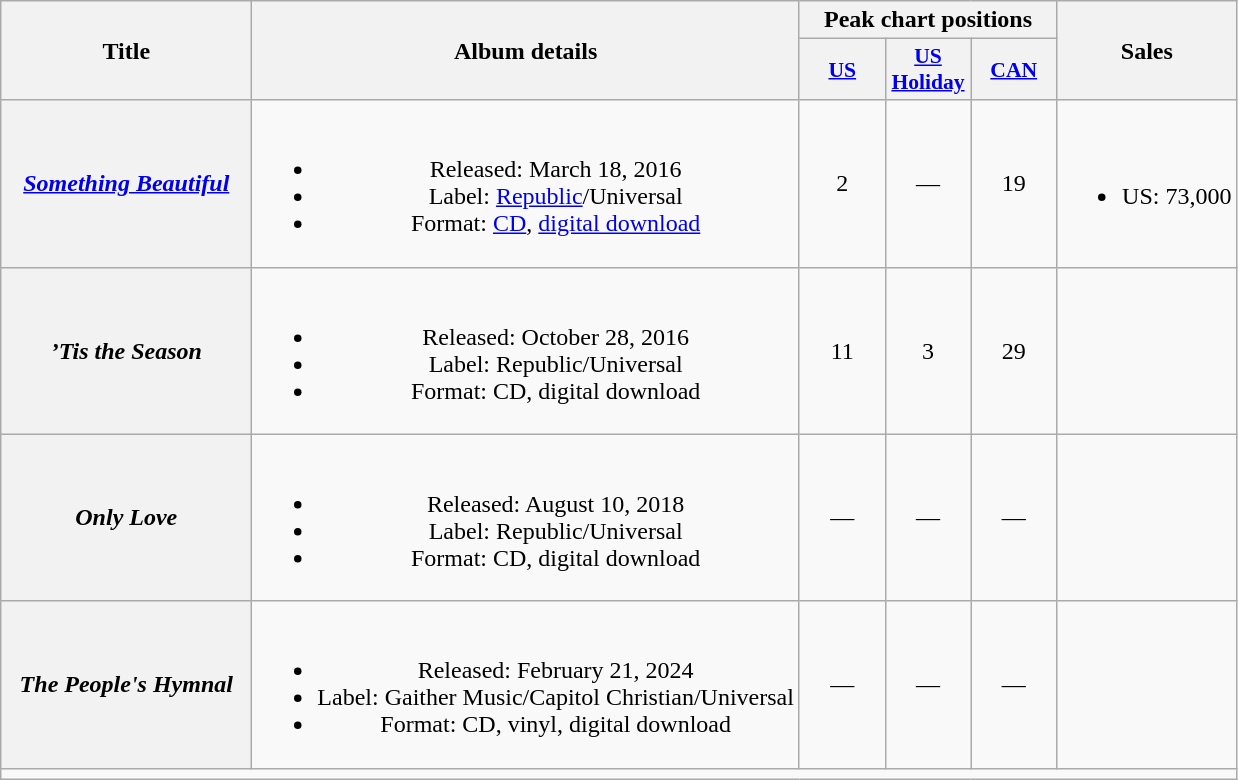<table class="wikitable plainrowheaders" style="text-align:center;">
<tr>
<th scope="col" rowspan="2" style="width:10em;">Title</th>
<th scope="col" rowspan="2">Album details</th>
<th colspan="3" scope="col">Peak chart positions</th>
<th scope="col" rowspan="2">Sales</th>
</tr>
<tr>
<th scope="col" style="width:3.5em; font-size:90%;"><a href='#'>US</a><br></th>
<th scope="col" style="width:3.5em; font-size:90%;"><a href='#'>US Holiday</a><br></th>
<th scope="col" style="width:3.5em; font-size:90%;"><a href='#'>CAN</a><br></th>
</tr>
<tr>
<th scope="row"><em><a href='#'>Something Beautiful</a></em></th>
<td><br><ul><li>Released: March 18, 2016</li><li>Label: <a href='#'>Republic</a>/Universal</li><li>Format: <a href='#'>CD</a>, <a href='#'>digital download</a></li></ul></td>
<td>2</td>
<td>—</td>
<td>19</td>
<td><br><ul><li>US: 73,000</li></ul></td>
</tr>
<tr>
<th scope="row"><em>’Tis the Season</em></th>
<td><br><ul><li>Released: October 28, 2016</li><li>Label: Republic/Universal</li><li>Format: CD, digital download</li></ul></td>
<td>11</td>
<td>3</td>
<td>29</td>
<td></td>
</tr>
<tr>
<th scope="row"><em>Only Love</em></th>
<td><br><ul><li>Released: August 10, 2018</li><li>Label: Republic/Universal</li><li>Format: CD, digital download</li></ul></td>
<td>—</td>
<td>—</td>
<td>—</td>
<td></td>
</tr>
<tr>
<th scope="row"><em>The People's Hymnal</em></th>
<td><br><ul><li>Released: February 21, 2024</li><li>Label: Gaither Music/Capitol Christian/Universal</li><li>Format: CD, vinyl, digital download</li></ul></td>
<td>—</td>
<td>—</td>
<td>—</td>
<td></td>
</tr>
<tr>
<td colspan="6"></td>
</tr>
</table>
